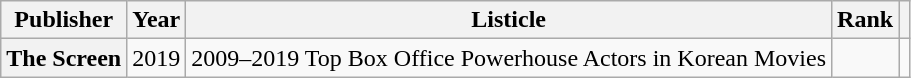<table class="wikitable plainrowheaders sortable">
<tr>
<th scope="col">Publisher</th>
<th scope="col">Year</th>
<th scope="col">Listicle</th>
<th scope="col">Rank</th>
<th scope="col" class="unsortable"></th>
</tr>
<tr>
<th scope="row">The Screen</th>
<td>2019</td>
<td>2009–2019 Top Box Office Powerhouse Actors in Korean Movies</td>
<td></td>
<td></td>
</tr>
</table>
